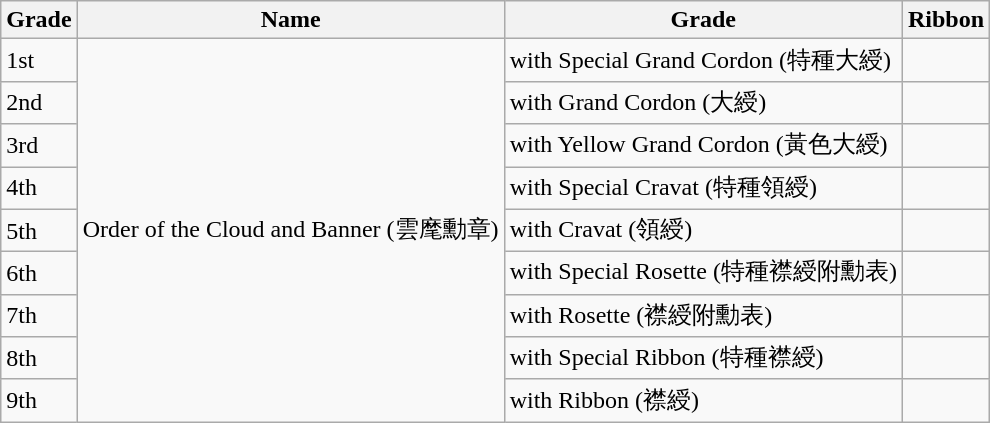<table class="wikitable">
<tr>
<th>Grade</th>
<th>Name</th>
<th>Grade</th>
<th>Ribbon</th>
</tr>
<tr>
<td>1st</td>
<td rowspan=9>Order of the Cloud and Banner (雲麾勳章)</td>
<td>with Special Grand Cordon (特種大綬)</td>
<td></td>
</tr>
<tr>
<td>2nd</td>
<td>with Grand Cordon (大綬)</td>
<td></td>
</tr>
<tr>
<td>3rd</td>
<td>with Yellow Grand Cordon (黃色大綬)</td>
<td></td>
</tr>
<tr>
<td>4th</td>
<td>with Special Cravat (特種領綬)</td>
<td align=center></td>
</tr>
<tr>
<td>5th</td>
<td>with Cravat (領綬)</td>
<td align=center></td>
</tr>
<tr>
<td>6th</td>
<td>with Special Rosette (特種襟綬附勳表)</td>
<td align=center></td>
</tr>
<tr>
<td>7th</td>
<td>with Rosette (襟綬附勳表)</td>
<td align=center></td>
</tr>
<tr>
<td>8th</td>
<td>with Special Ribbon (特種襟綬)</td>
<td align=center></td>
</tr>
<tr>
<td>9th</td>
<td>with Ribbon (襟綬)</td>
<td align=center></td>
</tr>
</table>
